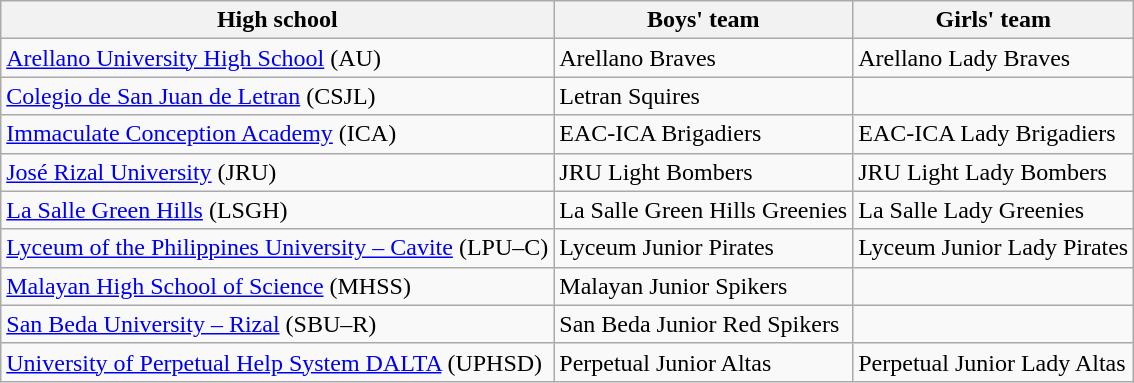<table class="wikitable">
<tr>
<th>High school</th>
<th>Boys' team</th>
<th>Girls' team</th>
</tr>
<tr>
<td><a href='#'>Arellano University High School</a> (AU)</td>
<td>Arellano Braves</td>
<td>Arellano Lady Braves</td>
</tr>
<tr>
<td><a href='#'>Colegio de San Juan de Letran</a> (CSJL)</td>
<td>Letran Squires</td>
<td></td>
</tr>
<tr>
<td><a href='#'>Immaculate Conception Academy</a> (ICA)</td>
<td>EAC-ICA Brigadiers</td>
<td>EAC-ICA Lady Brigadiers</td>
</tr>
<tr>
<td><a href='#'>José Rizal University</a> (JRU)</td>
<td>JRU Light Bombers</td>
<td>JRU Light Lady Bombers</td>
</tr>
<tr>
<td><a href='#'>La Salle Green Hills</a> (LSGH)</td>
<td>La Salle Green Hills Greenies</td>
<td>La Salle Lady Greenies</td>
</tr>
<tr>
<td><a href='#'>Lyceum of the Philippines University – Cavite</a> (LPU–C)</td>
<td>Lyceum Junior Pirates</td>
<td>Lyceum Junior Lady Pirates</td>
</tr>
<tr>
<td><a href='#'>Malayan High School of Science</a> (MHSS)</td>
<td>Malayan Junior Spikers</td>
<td></td>
</tr>
<tr>
<td><a href='#'>San Beda University – Rizal</a> (SBU–R)</td>
<td>San Beda Junior Red Spikers</td>
<td></td>
</tr>
<tr>
<td><a href='#'>University of Perpetual Help System DALTA</a> (UPHSD)</td>
<td>Perpetual Junior Altas</td>
<td>Perpetual Junior Lady Altas</td>
</tr>
</table>
